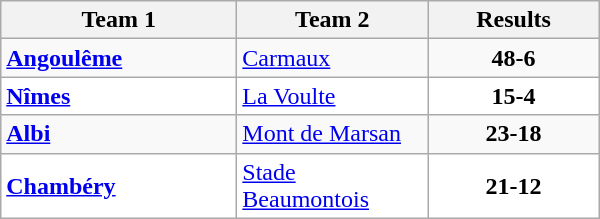<table class="wikitable" width=400>
<tr>
<th>Team 1</th>
<th>Team 2</th>
<th>Results</th>
</tr>
<tr>
<td width=150><strong><a href='#'>Angoulême</a> </strong></td>
<td width=120><a href='#'>Carmaux</a></td>
<td align="center"><strong>48-6</strong></td>
</tr>
<tr bgcolor="white">
<td><strong><a href='#'>Nîmes</a></strong></td>
<td><a href='#'>La Voulte</a></td>
<td align="center"><strong>15-4</strong></td>
</tr>
<tr>
<td><strong><a href='#'>Albi</a></strong></td>
<td><a href='#'>Mont de Marsan</a></td>
<td align="center"><strong>23-18</strong></td>
</tr>
<tr bgcolor="white">
<td><strong><a href='#'>Chambéry</a></strong></td>
<td><a href='#'>Stade Beaumontois</a></td>
<td align="center"><strong>21-12</strong></td>
</tr>
</table>
